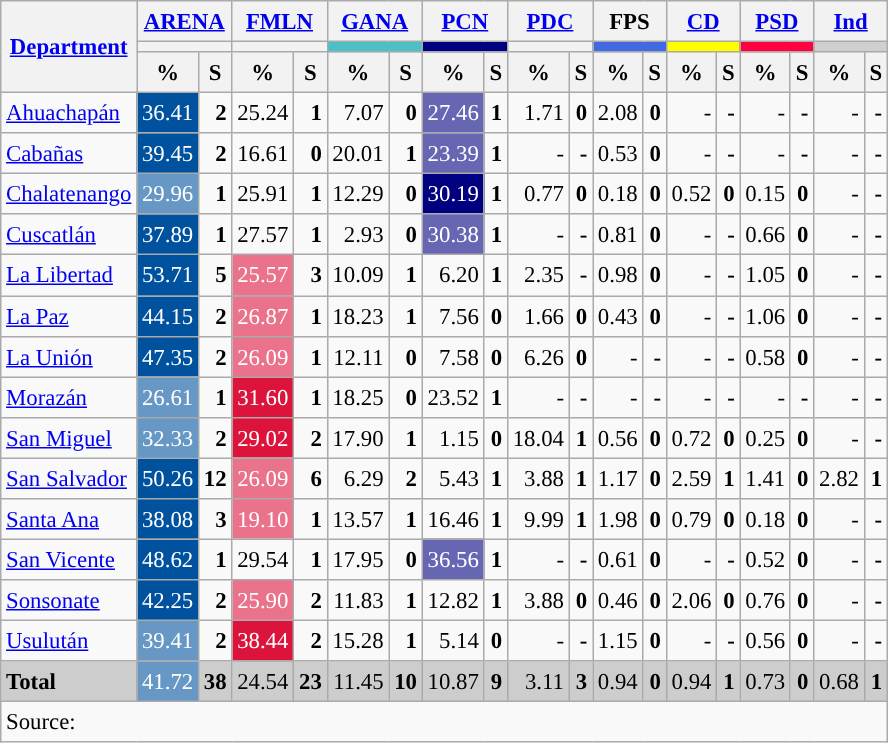<table class="wikitable sortable" style="text-align:right; font-size:95%; line-height:20px;">
<tr>
<th rowspan="3"><a href='#'>Department</a></th>
<th colspan="2" width="30px"><a href='#'>ARENA</a></th>
<th colspan="2" width="30px"><a href='#'>FMLN</a></th>
<th colspan="2" width="30px"><a href='#'>GANA</a></th>
<th colspan="2" width="30px"><a href='#'>PCN</a></th>
<th colspan="2" width="30px"><a href='#'>PDC</a></th>
<th colspan="2" width="30px">FPS</th>
<th colspan="2" width="30px"><a href='#'>CD</a></th>
<th colspan="2" width="30px"><a href='#'>PSD</a></th>
<th colspan="2" width="30px"><a href='#'>Ind</a></th>
</tr>
<tr>
<th colspan="2" style="background:"></th>
<th colspan="2" style="background:"></th>
<th colspan="2" style="background:#4BC0C7"></th>
<th colspan="2" style="background:#000080"></th>
<th colspan="2" style="background:"></th>
<th colspan="2" style="background:royalblue"></th>
<th colspan="2" style="background:#FFFF00"></th>
<th colspan="2" style="background:#FF0040"></th>
<th colspan="2" style="background:#CFCFCF"></th>
</tr>
<tr>
<th data-sort-type="number">%</th>
<th data-sort-type="number">S</th>
<th data-sort-type="number">%</th>
<th data-sort-type="number">S</th>
<th data-sort-type="number">%</th>
<th data-sort-type="number">S</th>
<th data-sort-type="number">%</th>
<th data-sort-type="number">S</th>
<th data-sort-type="number">%</th>
<th data-sort-type="number">S</th>
<th data-sort-type="number">%</th>
<th data-sort-type="number">S</th>
<th data-sort-type="number">%</th>
<th data-sort-type="number">S</th>
<th data-sort-type="number">%</th>
<th data-sort-type="number">S</th>
<th data-sort-type="number">%</th>
<th data-sort-type="number">S</th>
</tr>
<tr>
<td align="left"><a href='#'>Ahuachapán</a></td>
<td style="background:#00529F; color:white;">36.41</td>
<td><strong>2</strong></td>
<td>25.24</td>
<td><strong>1</strong></td>
<td>7.07</td>
<td><strong>0</strong></td>
<td style="background:#6666B3; color:white;">27.46</td>
<td><strong>1</strong></td>
<td>1.71</td>
<td><strong>0</strong></td>
<td>2.08</td>
<td><strong>0</strong></td>
<td>-</td>
<td><strong>-</strong></td>
<td>-</td>
<td><strong>-</strong></td>
<td>-</td>
<td><strong>-</strong></td>
</tr>
<tr>
<td align="left"><a href='#'>Cabañas</a></td>
<td style="background:#00529F; color:white;">39.45</td>
<td><strong>2</strong></td>
<td>16.61</td>
<td><strong>0</strong></td>
<td>20.01</td>
<td><strong>1</strong></td>
<td style="background:#6666B3; color:white;">23.39</td>
<td><strong>1</strong></td>
<td>-</td>
<td><strong>-</strong></td>
<td>0.53</td>
<td><strong>0</strong></td>
<td>-</td>
<td><strong>-</strong></td>
<td>-</td>
<td><strong>-</strong></td>
<td>-</td>
<td><strong>-</strong></td>
</tr>
<tr>
<td align="left"><a href='#'>Chalatenango</a></td>
<td style="background:#6697C5; color:white;">29.96</td>
<td><strong>1</strong></td>
<td>25.91</td>
<td><strong>1</strong></td>
<td>12.29</td>
<td><strong>0</strong></td>
<td style="background:#000080; color:white;">30.19</td>
<td><strong>1</strong></td>
<td>0.77</td>
<td><strong>0</strong></td>
<td>0.18</td>
<td><strong>0</strong></td>
<td>0.52</td>
<td><strong>0</strong></td>
<td>0.15</td>
<td><strong>0</strong></td>
<td>-</td>
<td><strong>-</strong></td>
</tr>
<tr>
<td align="left"><a href='#'>Cuscatlán</a></td>
<td style="background:#00529F; color:white;">37.89</td>
<td><strong>1</strong></td>
<td>27.57</td>
<td><strong>1</strong></td>
<td>2.93</td>
<td><strong>0</strong></td>
<td style="background:#6666B3; color:white;">30.38</td>
<td><strong>1</strong></td>
<td>-</td>
<td><strong>-</strong></td>
<td>0.81</td>
<td><strong>0</strong></td>
<td>-</td>
<td><strong>-</strong></td>
<td>0.66</td>
<td><strong>0</strong></td>
<td>-</td>
<td><strong>-</strong></td>
</tr>
<tr>
<td align="left"><a href='#'>La Libertad</a></td>
<td style="background:#00529F; color:white;">53.71</td>
<td><strong>5</strong></td>
<td style="background:#ea728a; color:white;">25.57</td>
<td><strong>3</strong></td>
<td>10.09</td>
<td><strong>1</strong></td>
<td>6.20</td>
<td><strong>1</strong></td>
<td>2.35</td>
<td><strong>-</strong></td>
<td>0.98</td>
<td><strong>0</strong></td>
<td>-</td>
<td><strong>-</strong></td>
<td>1.05</td>
<td><strong>0</strong></td>
<td>-</td>
<td><strong>-</strong></td>
</tr>
<tr>
<td align="left"><a href='#'>La Paz</a></td>
<td style="background:#00529F; color:white;">44.15</td>
<td><strong>2</strong></td>
<td style="background:#ea728a; color:white;">26.87</td>
<td><strong>1</strong></td>
<td>18.23</td>
<td><strong>1</strong></td>
<td>7.56</td>
<td><strong>0</strong></td>
<td>1.66</td>
<td><strong>0</strong></td>
<td>0.43</td>
<td><strong>0</strong></td>
<td>-</td>
<td><strong>-</strong></td>
<td>1.06</td>
<td><strong>0</strong></td>
<td>-</td>
<td><strong>-</strong></td>
</tr>
<tr>
<td align="left"><a href='#'>La Unión</a></td>
<td style="background:#00529F; color:white;">47.35</td>
<td><strong>2</strong></td>
<td style="background:#ea728a; color:white;">26.09</td>
<td><strong>1</strong></td>
<td>12.11</td>
<td><strong>0</strong></td>
<td>7.58</td>
<td><strong>0</strong></td>
<td>6.26</td>
<td><strong>0</strong></td>
<td>-</td>
<td><strong>-</strong></td>
<td>-</td>
<td><strong>-</strong></td>
<td>0.58</td>
<td><strong>0</strong></td>
<td>-</td>
<td><strong>-</strong></td>
</tr>
<tr>
<td align="left"><a href='#'>Morazán</a></td>
<td style="background:#6697C5; color:white;">26.61</td>
<td><strong>1</strong></td>
<td style="background:#dc143c; color:white;">31.60</td>
<td><strong>1</strong></td>
<td>18.25</td>
<td><strong>0</strong></td>
<td>23.52</td>
<td><strong>1</strong></td>
<td>-</td>
<td><strong>-</strong></td>
<td>-</td>
<td><strong>-</strong></td>
<td>-</td>
<td><strong>-</strong></td>
<td>-</td>
<td><strong>-</strong></td>
<td>-</td>
<td><strong>-</strong></td>
</tr>
<tr>
<td align="left"><a href='#'>San Miguel</a></td>
<td style="background:#6697C5; color:white;">32.33</td>
<td><strong>2</strong></td>
<td style="background:#dc143c; color:white;">29.02</td>
<td><strong>2</strong></td>
<td>17.90</td>
<td><strong>1</strong></td>
<td>1.15</td>
<td><strong>0</strong></td>
<td>18.04</td>
<td><strong>1</strong></td>
<td>0.56</td>
<td><strong>0</strong></td>
<td>0.72</td>
<td><strong>0</strong></td>
<td>0.25</td>
<td><strong>0</strong></td>
<td>-</td>
<td><strong>-</strong></td>
</tr>
<tr>
<td align="left"><a href='#'>San Salvador</a></td>
<td style="background:#00529F; color:white;">50.26</td>
<td><strong>12</strong></td>
<td style="background:#ea728a; color:white;">26.09</td>
<td><strong>6</strong></td>
<td>6.29</td>
<td><strong>2</strong></td>
<td>5.43</td>
<td><strong>1</strong></td>
<td>3.88</td>
<td><strong>1</strong></td>
<td>1.17</td>
<td><strong>0</strong></td>
<td>2.59</td>
<td><strong>1</strong></td>
<td>1.41</td>
<td><strong>0</strong></td>
<td>2.82</td>
<td><strong>1</strong></td>
</tr>
<tr>
<td align="left"><a href='#'>Santa Ana</a></td>
<td style="background:#00529F; color:white;">38.08</td>
<td><strong>3</strong></td>
<td style="background:#ea728a; color:white;">19.10</td>
<td><strong>1</strong></td>
<td>13.57</td>
<td><strong>1</strong></td>
<td>16.46</td>
<td><strong>1</strong></td>
<td>9.99</td>
<td><strong>1</strong></td>
<td>1.98</td>
<td><strong>0</strong></td>
<td>0.79</td>
<td><strong>0</strong></td>
<td>0.18</td>
<td><strong>0</strong></td>
<td>-</td>
<td><strong>-</strong></td>
</tr>
<tr>
<td align="left"><a href='#'>San Vicente</a></td>
<td style="background:#00529F; color:white;">48.62</td>
<td><strong>1</strong></td>
<td>29.54</td>
<td><strong>1</strong></td>
<td>17.95</td>
<td><strong>0</strong></td>
<td style="background:#6666B3; color:white;">36.56</td>
<td><strong>1</strong></td>
<td>-</td>
<td><strong>-</strong></td>
<td>0.61</td>
<td><strong>0</strong></td>
<td>-</td>
<td><strong>-</strong></td>
<td>0.52</td>
<td><strong>0</strong></td>
<td>-</td>
<td><strong>-</strong></td>
</tr>
<tr>
<td align="left"><a href='#'>Sonsonate</a></td>
<td style="background:#00529F; color:white;">42.25</td>
<td><strong>2</strong></td>
<td style="background:#ea728a; color:white;">25.90</td>
<td><strong>2</strong></td>
<td>11.83</td>
<td><strong>1</strong></td>
<td>12.82</td>
<td><strong>1</strong></td>
<td>3.88</td>
<td><strong>0</strong></td>
<td>0.46</td>
<td><strong>0</strong></td>
<td>2.06</td>
<td><strong>0</strong></td>
<td>0.76</td>
<td><strong>0</strong></td>
<td>-</td>
<td><strong>-</strong></td>
</tr>
<tr>
<td align="left"><a href='#'>Usulután</a></td>
<td style="background:#6697C5; color:white;">39.41</td>
<td><strong>2</strong></td>
<td style="background:#dc143c; color:white;">38.44</td>
<td><strong>2</strong></td>
<td>15.28</td>
<td><strong>1</strong></td>
<td>5.14</td>
<td><strong>0</strong></td>
<td>-</td>
<td><strong>-</strong></td>
<td>1.15</td>
<td><strong>0</strong></td>
<td>-</td>
<td><strong>-</strong></td>
<td>0.56</td>
<td><strong>0</strong></td>
<td>-</td>
<td><strong>-</strong></td>
</tr>
<tr style="background:#CDCDCD;">
<td align="left"><strong>Total</strong></td>
<td style="background:#6697C5; color:white;">41.72</td>
<td><strong>38</strong></td>
<td>24.54</td>
<td><strong>23</strong></td>
<td>11.45</td>
<td><strong>10</strong></td>
<td>10.87</td>
<td><strong>9</strong></td>
<td>3.11</td>
<td><strong>3</strong></td>
<td>0.94</td>
<td><strong>0</strong></td>
<td>0.94</td>
<td><strong>1</strong></td>
<td>0.73</td>
<td><strong>0</strong></td>
<td>0.68</td>
<td><strong>1</strong></td>
</tr>
<tr>
<td align=left colspan=25>Source: </td>
</tr>
</table>
